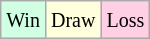<table class="wikitable">
<tr>
<td style="background:#d0ffe3;"><small>Win</small></td>
<td style="background:#ffffdd;"><small>Draw</small></td>
<td style="background:#ffd0e3;"><small>Loss</small></td>
</tr>
</table>
